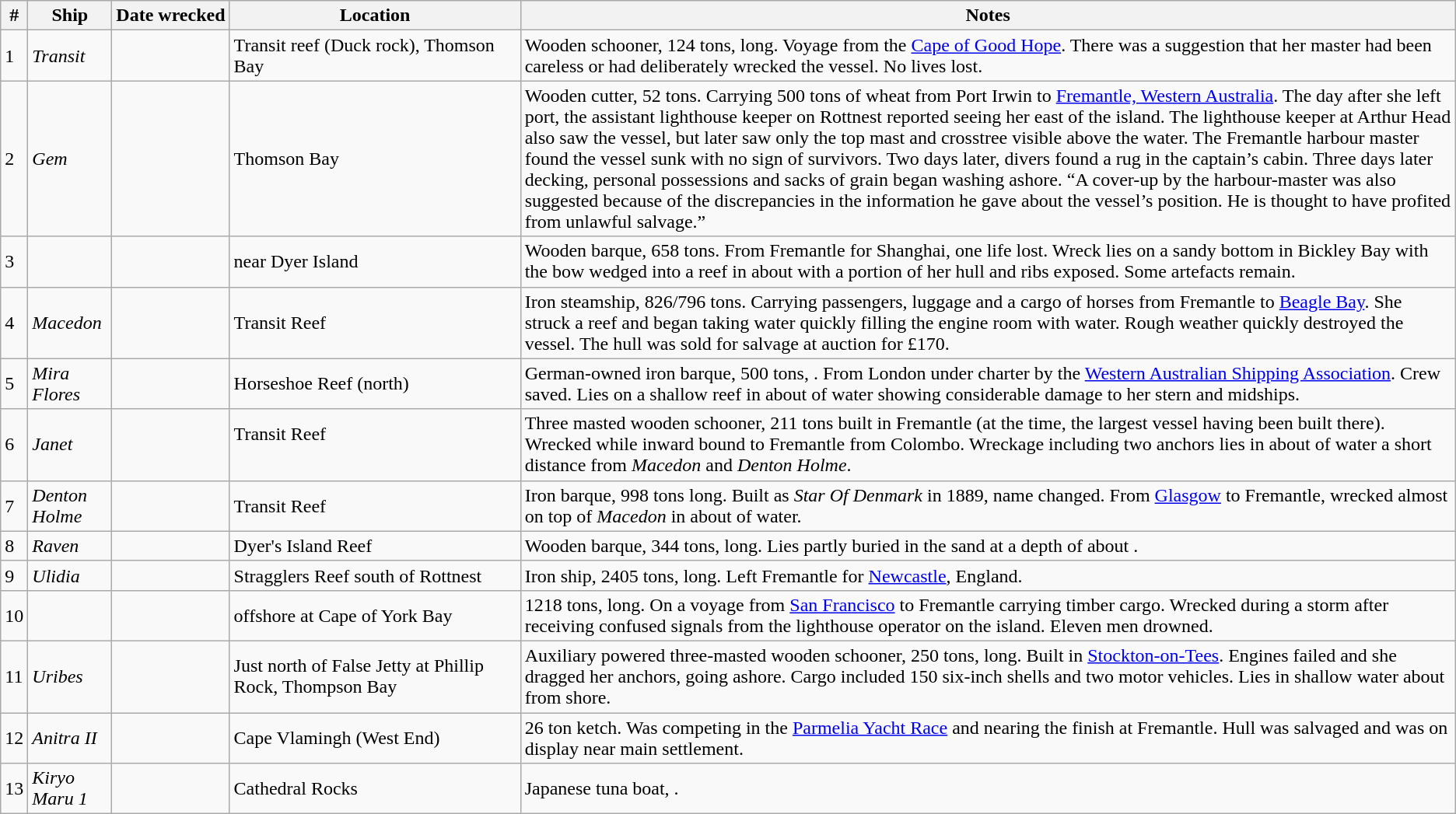<table class=wikitable>
<tr>
<th>#</th>
<th>Ship</th>
<th>Date wrecked</th>
<th width=20%>Location</th>
<th>Notes</th>
</tr>
<tr>
<td>1</td>
<td><em>Transit</em></td>
<td></td>
<td>Transit reef (Duck rock), Thomson Bay<br><small></small></td>
<td>Wooden schooner, 124 tons,  long. Voyage from the <a href='#'>Cape of Good Hope</a>. There was a suggestion that her master had been careless or had deliberately wrecked the vessel. No lives lost.</td>
</tr>
<tr>
<td>2</td>
<td><em>Gem</em></td>
<td></td>
<td>Thomson Bay<br><small></small></td>
<td>Wooden cutter, 52 tons. Carrying 500 tons of wheat from Port Irwin to <a href='#'>Fremantle, Western Australia</a>. The day after she left port, the assistant lighthouse keeper on Rottnest reported seeing her  east of the island. The lighthouse keeper at Arthur Head also saw the vessel, but later saw only the top mast and crosstree visible above the water. The Fremantle harbour master found the vessel sunk with no sign of survivors. Two days later, divers found a rug in the captain’s cabin. Three days later decking, personal possessions and sacks of grain began washing ashore. “A cover-up by the harbour-master was also suggested because of the discrepancies in the information he gave about the vessel’s position. He is thought to have profited from unlawful salvage.”</td>
</tr>
<tr>
<td>3</td>
<td></td>
<td></td>
<td>near Dyer Island<br><small></small></td>
<td>Wooden barque, 658 tons. From Fremantle for Shanghai, one life lost. Wreck lies on a sandy bottom in Bickley Bay with the bow wedged into a reef in about  with a portion of her hull and ribs exposed. Some artefacts remain.</td>
</tr>
<tr>
<td>4</td>
<td><em>Macedon</em></td>
<td></td>
<td>Transit Reef<br><small></small></td>
<td>Iron steamship, 826/796 tons. Carrying passengers, luggage and a cargo of horses from Fremantle to <a href='#'>Beagle Bay</a>. She struck a reef and began taking water quickly filling the engine room with water. Rough weather quickly destroyed the vessel. The hull was sold for salvage at auction for £170.</td>
</tr>
<tr>
<td>5</td>
<td><em>Mira Flores</em></td>
<td></td>
<td>Horseshoe Reef (north)<br><small></small></td>
<td>German-owned iron barque, 500 tons, . From London under charter by the <a href='#'>Western Australian Shipping Association</a>. Crew saved. Lies on a shallow reef in about  of water showing considerable damage to her stern and midships.</td>
</tr>
<tr>
<td>6</td>
<td><em>Janet</em></td>
<td></td>
<td>Transit Reef<br><br><small></small></td>
<td>Three masted wooden schooner, 211 tons built in Fremantle (at the time, the largest vessel having been built there). Wrecked while inward bound to Fremantle from Colombo. Wreckage including two anchors lies in about  of water a short distance from <em>Macedon</em> and <em>Denton Holme</em>.</td>
</tr>
<tr>
<td>7</td>
<td><em>Denton Holme</em></td>
<td></td>
<td>Transit Reef<br><small></small></td>
<td>Iron barque, 998 tons  long. Built as <em>Star Of Denmark</em> in 1889, name changed. From <a href='#'>Glasgow</a> to Fremantle, wrecked almost on top of <em>Macedon</em> in about  of water.</td>
</tr>
<tr>
<td>8</td>
<td><em>Raven</em></td>
<td></td>
<td>Dyer's Island Reef<br><small></small></td>
<td>Wooden barque, 344 tons,  long. Lies partly buried in the sand at a depth of about .</td>
</tr>
<tr>
<td>9</td>
<td><em>Ulidia</em></td>
<td></td>
<td>Stragglers Reef south of Rottnest<br><small></small></td>
<td>Iron ship, 2405 tons,  long. Left Fremantle for <a href='#'>Newcastle</a>, England.</td>
</tr>
<tr>
<td>10</td>
<td></td>
<td></td>
<td> offshore at Cape of York Bay<br><small></small></td>
<td>1218 tons,  long. On a voyage from <a href='#'>San Francisco</a> to Fremantle carrying timber cargo. Wrecked during a storm after receiving confused signals from the lighthouse operator on the island. Eleven men drowned.</td>
</tr>
<tr>
<td>11</td>
<td><em>Uribes</em></td>
<td></td>
<td>Just north of False Jetty at Phillip Rock, Thompson Bay<br><small></small></td>
<td>Auxiliary powered three-masted wooden schooner, 250 tons,  long. Built in <a href='#'>Stockton-on-Tees</a>. Engines failed and she dragged her anchors, going ashore. Cargo included 150 six-inch shells and two motor vehicles. Lies in shallow water about  from shore.</td>
</tr>
<tr>
<td>12</td>
<td><em>Anitra II</em></td>
<td></td>
<td>Cape Vlamingh (West End)<br><small></small></td>
<td>26 ton ketch. Was competing in the  <a href='#'>Parmelia Yacht Race</a> and nearing the finish at Fremantle. Hull was salvaged and was on display near main settlement.</td>
</tr>
<tr>
<td>13</td>
<td><em>Kiryo Maru 1</em></td>
<td></td>
<td>Cathedral Rocks<br><small></small></td>
<td>Japanese tuna boat, .</td>
</tr>
</table>
